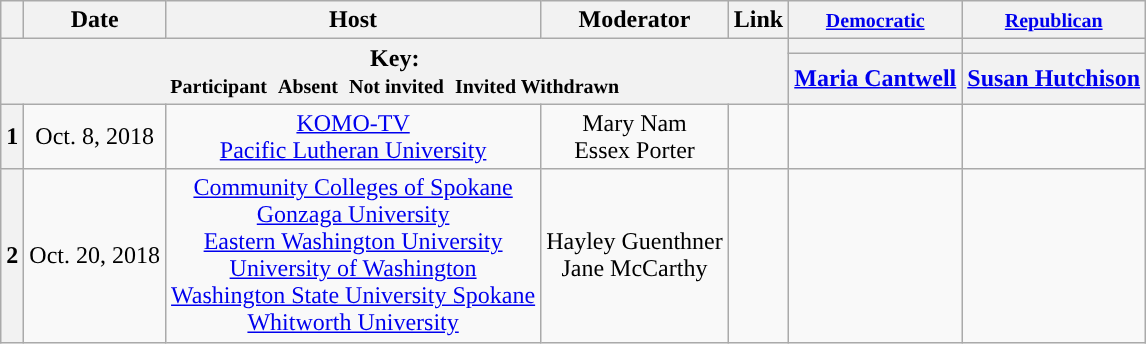<table class="wikitable" style="text-align:center;">
<tr>
<th scope="col"></th>
<th scope="col">Date</th>
<th scope="col">Host</th>
<th scope="col">Moderator</th>
<th scope="col">Link</th>
<th scope="col"><small><a href='#'>Democratic</a></small></th>
<th scope="col"><small><a href='#'>Republican</a></small></th>
</tr>
<tr>
<th colspan="5" rowspan="2">Key:<br> <small>Participant </small>  <small>Absent </small>  <small>Not invited </small>  <small>Invited  Withdrawn</small></th>
<th scope="col" style="background:"></th>
<th scope="col" style="background:"></th>
</tr>
<tr>
<th scope="col"><a href='#'>Maria Cantwell</a></th>
<th scope="col"><a href='#'>Susan Hutchison</a></th>
</tr>
<tr>
<th>1</th>
<td style="white-space:nowrap;">Oct. 8, 2018</td>
<td style="white-space:nowrap;"><a href='#'>KOMO-TV</a><br><a href='#'>Pacific Lutheran University</a></td>
<td style="white-space:nowrap;">Mary Nam<br>Essex Porter</td>
<td style="white-space:nowrap;"></td>
<td></td>
<td></td>
</tr>
<tr>
<th>2</th>
<td style="white-space:nowrap;">Oct. 20, 2018</td>
<td style="white-space:nowrap;"><a href='#'>Community Colleges of Spokane</a><br><a href='#'>Gonzaga University</a><br><a href='#'>Eastern Washington University</a><br><a href='#'>University of Washington</a><br><a href='#'>Washington State University Spokane</a><br><a href='#'>Whitworth University</a></td>
<td style="white-space:nowrap;">Hayley Guenthner<br>Jane McCarthy</td>
<td style="white-space:nowrap;"></td>
<td></td>
<td></td>
</tr>
</table>
